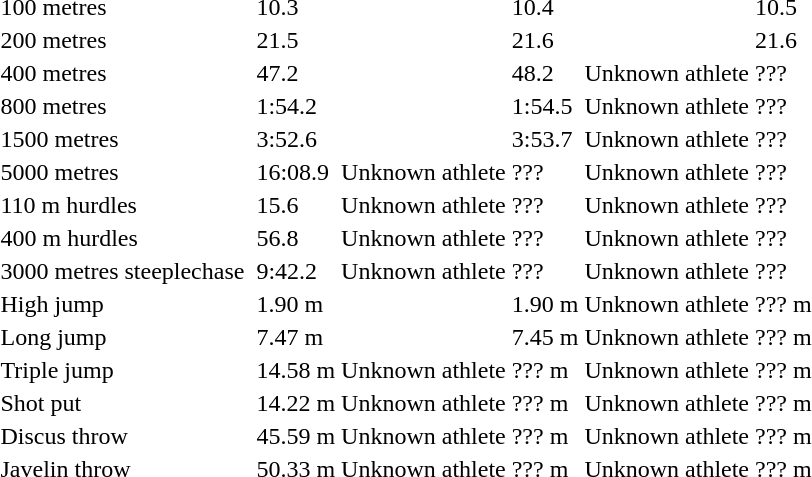<table>
<tr>
<td>100 metres</td>
<td></td>
<td>10.3</td>
<td></td>
<td>10.4</td>
<td></td>
<td>10.5</td>
</tr>
<tr>
<td>200 metres</td>
<td></td>
<td>21.5</td>
<td></td>
<td>21.6</td>
<td></td>
<td>21.6</td>
</tr>
<tr>
<td>400 metres</td>
<td></td>
<td>47.2</td>
<td></td>
<td>48.2</td>
<td>Unknown athlete</td>
<td>???</td>
</tr>
<tr>
<td>800 metres</td>
<td></td>
<td>1:54.2</td>
<td></td>
<td>1:54.5</td>
<td>Unknown athlete</td>
<td>???</td>
</tr>
<tr>
<td>1500 metres</td>
<td></td>
<td>3:52.6</td>
<td></td>
<td>3:53.7</td>
<td>Unknown athlete</td>
<td>???</td>
</tr>
<tr>
<td>5000 metres</td>
<td></td>
<td>16:08.9</td>
<td>Unknown athlete</td>
<td>???</td>
<td>Unknown athlete</td>
<td>???</td>
</tr>
<tr>
<td>110 m hurdles</td>
<td></td>
<td>15.6</td>
<td>Unknown athlete</td>
<td>???</td>
<td>Unknown athlete</td>
<td>???</td>
</tr>
<tr>
<td>400 m hurdles</td>
<td></td>
<td>56.8</td>
<td>Unknown athlete</td>
<td>???</td>
<td>Unknown athlete</td>
<td>???</td>
</tr>
<tr>
<td>3000 metres steeplechase</td>
<td></td>
<td>9:42.2</td>
<td>Unknown athlete</td>
<td>???</td>
<td>Unknown athlete</td>
<td>???</td>
</tr>
<tr>
<td>High jump</td>
<td></td>
<td>1.90 m</td>
<td></td>
<td>1.90 m</td>
<td>Unknown athlete</td>
<td>??? m</td>
</tr>
<tr>
<td>Long jump</td>
<td></td>
<td>7.47 m</td>
<td></td>
<td>7.45 m</td>
<td>Unknown athlete</td>
<td>??? m</td>
</tr>
<tr>
<td>Triple jump</td>
<td></td>
<td>14.58 m</td>
<td>Unknown athlete</td>
<td>??? m</td>
<td>Unknown athlete</td>
<td>??? m</td>
</tr>
<tr>
<td>Shot put</td>
<td></td>
<td>14.22 m</td>
<td>Unknown athlete</td>
<td>??? m</td>
<td>Unknown athlete</td>
<td>??? m</td>
</tr>
<tr>
<td>Discus throw</td>
<td></td>
<td>45.59 m</td>
<td>Unknown athlete</td>
<td>??? m</td>
<td>Unknown athlete</td>
<td>??? m</td>
</tr>
<tr>
<td>Javelin throw</td>
<td></td>
<td>50.33 m</td>
<td>Unknown athlete</td>
<td>??? m</td>
<td>Unknown athlete</td>
<td>??? m</td>
</tr>
<tr>
</tr>
</table>
